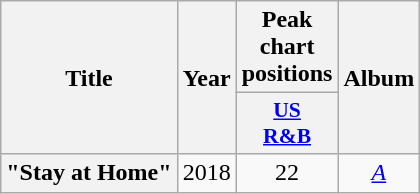<table class="wikitable plainrowheaders" style="text-align:center;">
<tr>
<th rowspan="2">Title</th>
<th rowspan="2">Year</th>
<th>Peak chart positions</th>
<th rowspan="2">Album</th>
</tr>
<tr>
<th scope="col" style="width:3em;font-size:90%;"><a href='#'>US<br>R&B</a><br></th>
</tr>
<tr>
<th scope="row">"Stay at Home"<br></th>
<td>2018</td>
<td>22</td>
<td><em><a href='#'>A</a></em></td>
</tr>
</table>
